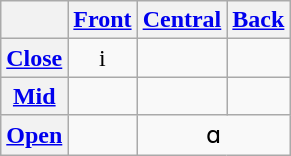<table class="wikitable" style="text-align:center;">
<tr>
<th></th>
<th><a href='#'>Front</a></th>
<th><a href='#'>Central</a></th>
<th><a href='#'>Back</a></th>
</tr>
<tr>
<th><a href='#'>Close</a></th>
<td>i</td>
<td></td>
<td></td>
</tr>
<tr>
<th><a href='#'>Mid</a></th>
<td></td>
<td></td>
<td></td>
</tr>
<tr>
<th><a href='#'>Open</a></th>
<td></td>
<td colspan="2">ɑ</td>
</tr>
</table>
